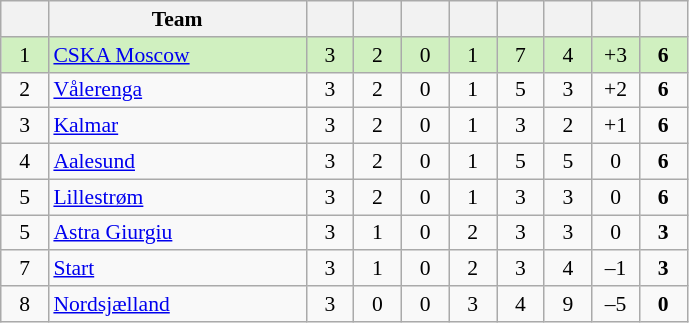<table class="wikitable" style="text-align: center; font-size: 90%;">
<tr>
<th width=25></th>
<th width=165>Team</th>
<th width=25></th>
<th width=25></th>
<th width=25></th>
<th width=25></th>
<th width=25></th>
<th width=25></th>
<th width=25></th>
<th width=25></th>
</tr>
<tr bgcolor=#d0f0c0>
<td>1</td>
<td align="left"> <a href='#'>CSKA Moscow</a></td>
<td>3</td>
<td>2</td>
<td>0</td>
<td>1</td>
<td>7</td>
<td>4</td>
<td>+3</td>
<td><strong>6</strong></td>
</tr>
<tr>
<td>2</td>
<td align="left"> <a href='#'>Vålerenga</a></td>
<td>3</td>
<td>2</td>
<td>0</td>
<td>1</td>
<td>5</td>
<td>3</td>
<td>+2</td>
<td><strong>6</strong></td>
</tr>
<tr>
<td>3</td>
<td align="left"> <a href='#'>Kalmar</a></td>
<td>3</td>
<td>2</td>
<td>0</td>
<td>1</td>
<td>3</td>
<td>2</td>
<td>+1</td>
<td><strong>6</strong></td>
</tr>
<tr>
<td>4</td>
<td align="left"> <a href='#'>Aalesund</a></td>
<td>3</td>
<td>2</td>
<td>0</td>
<td>1</td>
<td>5</td>
<td>5</td>
<td>0</td>
<td><strong>6</strong></td>
</tr>
<tr>
<td>5</td>
<td align="left"> <a href='#'>Lillestrøm</a></td>
<td>3</td>
<td>2</td>
<td>0</td>
<td>1</td>
<td>3</td>
<td>3</td>
<td>0</td>
<td><strong>6</strong></td>
</tr>
<tr>
<td>5</td>
<td align="left"> <a href='#'>Astra Giurgiu</a></td>
<td>3</td>
<td>1</td>
<td>0</td>
<td>2</td>
<td>3</td>
<td>3</td>
<td>0</td>
<td><strong>3</strong></td>
</tr>
<tr>
<td>7</td>
<td align="left"> <a href='#'>Start</a></td>
<td>3</td>
<td>1</td>
<td>0</td>
<td>2</td>
<td>3</td>
<td>4</td>
<td>–1</td>
<td><strong>3</strong></td>
</tr>
<tr>
<td>8</td>
<td align="left"> <a href='#'>Nordsjælland</a></td>
<td>3</td>
<td>0</td>
<td>0</td>
<td>3</td>
<td>4</td>
<td>9</td>
<td>–5</td>
<td><strong>0</strong></td>
</tr>
</table>
